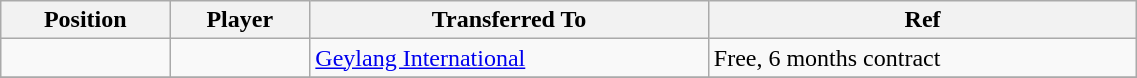<table class="wikitable sortable" style="width:60%; text-align:center; font-size:100%; text-align:left;">
<tr>
<th><strong>Position</strong></th>
<th><strong>Player</strong></th>
<th><strong>Transferred To</strong></th>
<th><strong>Ref</strong></th>
</tr>
<tr>
<td></td>
<td></td>
<td> <a href='#'>Geylang International</a></td>
<td>Free, 6 months contract  </td>
</tr>
<tr>
</tr>
</table>
